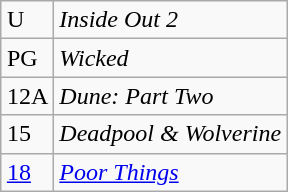<table class="wikitable sortable" style="margin:auto; margin:auto;">
<tr>
<td>U</td>
<td><em>Inside Out 2</em></td>
</tr>
<tr>
<td>PG</td>
<td><em>Wicked</em></td>
</tr>
<tr>
<td>12A</td>
<td><em>Dune: Part Two</em></td>
</tr>
<tr>
<td>15</td>
<td><em>Deadpool & Wolverine</em></td>
</tr>
<tr>
<td><a href='#'>18</a></td>
<td><em><a href='#'>Poor Things</a></em></td>
</tr>
</table>
